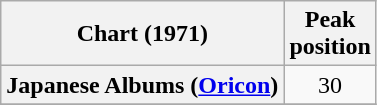<table class="wikitable sortable plainrowheaders">
<tr>
<th>Chart (1971)</th>
<th>Peak<br>position</th>
</tr>
<tr>
<th scope="row">Japanese Albums (<a href='#'>Oricon</a>)</th>
<td align="center">30</td>
</tr>
<tr>
</tr>
</table>
